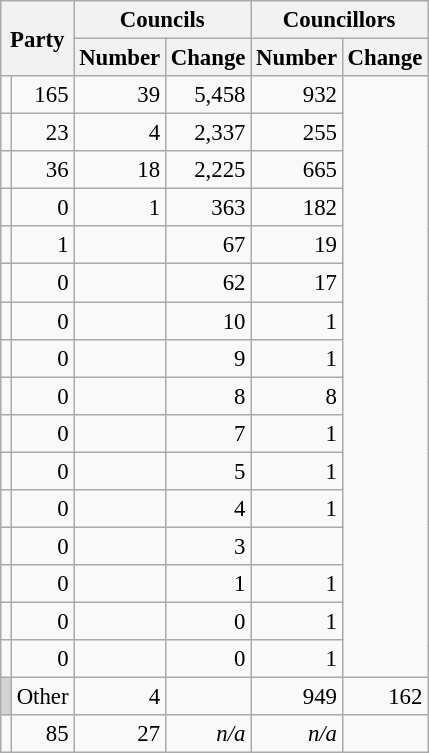<table class="wikitable" style="text-align:right; font-size:95%;">
<tr border=1 cellspacing=0 cellpadding=5>
<th colspan="2" rowspan="2" align="center">Party</th>
<th colspan="2" valign="top">Councils</th>
<th colspan="2" valign="top">Councillors</th>
</tr>
<tr>
<th valign="top">Number</th>
<th valign="top">Change</th>
<th valign="top">Number</th>
<th valign="top">Change</th>
</tr>
<tr>
<td></td>
<td align="right">165</td>
<td align="right">39</td>
<td align="right">5,458</td>
<td align="right">932</td>
</tr>
<tr>
<td></td>
<td align="right">23</td>
<td align="right">4</td>
<td align="right">2,337</td>
<td align="right">255</td>
</tr>
<tr>
<td></td>
<td align="right">36</td>
<td align="right">18</td>
<td align="right">2,225</td>
<td align="right">665</td>
</tr>
<tr>
<td></td>
<td align="right">0</td>
<td align="right">1</td>
<td align="right">363</td>
<td align="right">182</td>
</tr>
<tr>
<td></td>
<td align="right">1</td>
<td align="right"></td>
<td align="right">67</td>
<td align="right">19</td>
</tr>
<tr>
<td></td>
<td align="right">0</td>
<td align="right"></td>
<td align="right">62</td>
<td align="right">17</td>
</tr>
<tr>
<td></td>
<td align="right">0</td>
<td align="right"></td>
<td align="right">10</td>
<td align="right">1</td>
</tr>
<tr>
<td></td>
<td align="right">0</td>
<td align="right"></td>
<td align="right">9</td>
<td align="right">1</td>
</tr>
<tr>
<td></td>
<td align="right">0</td>
<td align="right"></td>
<td align="right">8</td>
<td align="right">8</td>
</tr>
<tr>
<td></td>
<td align="right">0</td>
<td align="right"></td>
<td align="right">7</td>
<td align="right">1</td>
</tr>
<tr>
<td></td>
<td align="right">0</td>
<td align="right"></td>
<td align="right">5</td>
<td align="right">1</td>
</tr>
<tr>
<td></td>
<td align="right">0</td>
<td align="right"></td>
<td align="right">4</td>
<td align="right">1</td>
</tr>
<tr>
<td></td>
<td align="right">0</td>
<td align="right"></td>
<td align="right">3</td>
<td align="right"></td>
</tr>
<tr>
<td></td>
<td align="right">0</td>
<td align="right"></td>
<td align="right">1</td>
<td align="right">1</td>
</tr>
<tr>
<td></td>
<td align="right">0</td>
<td align="right"></td>
<td align="right">0</td>
<td align="right">1</td>
</tr>
<tr>
<td></td>
<td align="right">0</td>
<td align="right"></td>
<td align="right">0</td>
<td align="right">1</td>
</tr>
<tr>
<td style="color:inherit;background:#d3d3d3"></td>
<td align="left">Other</td>
<td align="right">4</td>
<td align="right"></td>
<td align="right">949</td>
<td align="right">162</td>
</tr>
<tr>
<td></td>
<td align="right">85</td>
<td align="right">27</td>
<td align="right"><em>n/a</em></td>
<td align="right"><em>n/a</em></td>
</tr>
</table>
